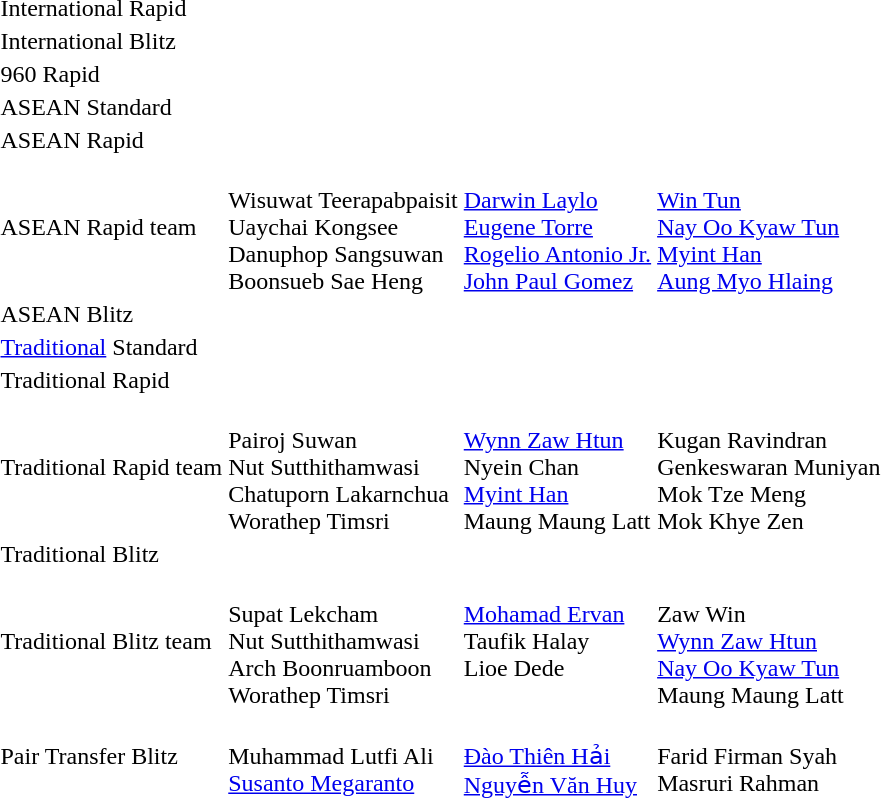<table>
<tr>
<td>International Rapid</td>
<td></td>
<td></td>
<td></td>
</tr>
<tr>
<td>International Blitz</td>
<td></td>
<td></td>
<td></td>
</tr>
<tr>
<td>960 Rapid</td>
<td></td>
<td></td>
<td nowrap></td>
</tr>
<tr>
<td>ASEAN Standard</td>
<td></td>
<td></td>
<td></td>
</tr>
<tr>
<td>ASEAN Rapid</td>
<td></td>
<td nowrap></td>
<td></td>
</tr>
<tr>
<td>ASEAN Rapid team</td>
<td nowrap><br>Wisuwat Teerapabpaisit<br>Uaychai Kongsee<br>Danuphop Sangsuwan<br>Boonsueb Sae Heng</td>
<td><br><a href='#'>Darwin Laylo</a><br><a href='#'>Eugene Torre</a><br><a href='#'>Rogelio Antonio Jr.</a><br><a href='#'>John Paul Gomez</a></td>
<td><br><a href='#'>Win Tun</a><br><a href='#'>Nay Oo Kyaw Tun</a><br><a href='#'>Myint Han</a><br><a href='#'>Aung Myo Hlaing</a></td>
</tr>
<tr>
<td>ASEAN Blitz</td>
<td></td>
<td></td>
<td></td>
</tr>
<tr>
<td><a href='#'>Traditional</a> Standard</td>
<td></td>
<td></td>
<td></td>
</tr>
<tr>
<td>Traditional Rapid</td>
<td></td>
<td></td>
<td></td>
</tr>
<tr>
<td>Traditional Rapid team</td>
<td><br>Pairoj Suwan<br>Nut Sutthithamwasi<br>Chatuporn Lakarnchua<br>Worathep Timsri</td>
<td><br><a href='#'>Wynn Zaw Htun</a><br>Nyein Chan<br><a href='#'>Myint Han</a><br>Maung Maung Latt</td>
<td><br>Kugan Ravindran<br>Genkeswaran Muniyan<br>Mok Tze Meng<br>Mok Khye Zen</td>
</tr>
<tr>
<td>Traditional Blitz</td>
<td></td>
<td></td>
<td></td>
</tr>
<tr>
<td>Traditional Blitz team</td>
<td><br>Supat Lekcham<br>Nut Sutthithamwasi<br>Arch Boonruamboon<br>Worathep Timsri</td>
<td valign="top"><br><a href='#'>Mohamad Ervan</a><br>Taufik Halay<br>Lioe Dede</td>
<td><br>Zaw Win<br><a href='#'>Wynn Zaw Htun</a><br><a href='#'>Nay Oo Kyaw Tun</a><br>Maung Maung Latt</td>
</tr>
<tr>
<td>Pair Transfer Blitz</td>
<td><br>Muhammad Lutfi Ali<br><a href='#'>Susanto Megaranto</a></td>
<td><br><a href='#'>Đào Thiên Hải</a><br><a href='#'>Nguyễn Văn Huy</a></td>
<td><br>Farid Firman Syah<br>Masruri Rahman</td>
</tr>
</table>
